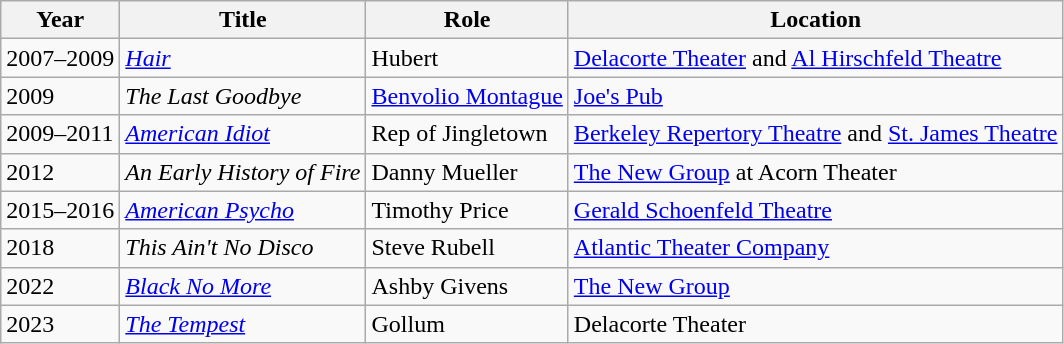<table class="wikitable sortable">
<tr>
<th>Year</th>
<th>Title</th>
<th>Role</th>
<th>Location</th>
</tr>
<tr>
<td>2007–2009</td>
<td><em><a href='#'>Hair</a></em></td>
<td>Hubert</td>
<td><a href='#'>Delacorte Theater</a> and <a href='#'>Al Hirschfeld Theatre</a></td>
</tr>
<tr>
<td>2009</td>
<td><em>The Last Goodbye</em></td>
<td><a href='#'>Benvolio Montague</a></td>
<td><a href='#'>Joe's Pub</a></td>
</tr>
<tr>
<td>2009–2011</td>
<td><em><a href='#'>American Idiot</a></em></td>
<td>Rep of Jingletown</td>
<td><a href='#'>Berkeley Repertory Theatre</a> and <a href='#'>St. James Theatre</a></td>
</tr>
<tr>
<td>2012</td>
<td><em>An Early History of Fire</em></td>
<td>Danny Mueller</td>
<td><a href='#'>The New Group</a> at Acorn Theater</td>
</tr>
<tr>
<td>2015–2016</td>
<td><em><a href='#'>American Psycho</a></em></td>
<td>Timothy Price</td>
<td><a href='#'>Gerald Schoenfeld Theatre</a></td>
</tr>
<tr>
<td>2018</td>
<td><em>This Ain't No Disco</em></td>
<td>Steve Rubell</td>
<td><a href='#'>Atlantic Theater Company</a></td>
</tr>
<tr>
<td>2022</td>
<td><em><a href='#'>Black No More</a></em></td>
<td>Ashby Givens</td>
<td><a href='#'>The New Group</a></td>
</tr>
<tr>
<td>2023</td>
<td><em><a href='#'>The Tempest</a></em></td>
<td>Gollum</td>
<td>Delacorte Theater</td>
</tr>
</table>
